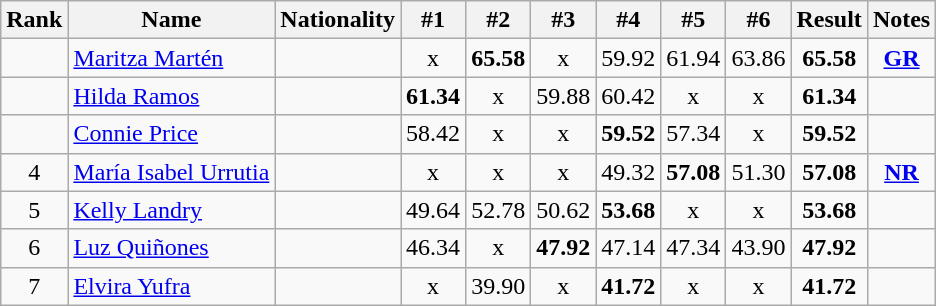<table class="wikitable sortable" style="text-align:center">
<tr>
<th>Rank</th>
<th>Name</th>
<th>Nationality</th>
<th>#1</th>
<th>#2</th>
<th>#3</th>
<th>#4</th>
<th>#5</th>
<th>#6</th>
<th>Result</th>
<th>Notes</th>
</tr>
<tr>
<td></td>
<td align=left><a href='#'>Maritza Martén</a></td>
<td align=left></td>
<td>x</td>
<td><strong>65.58</strong></td>
<td>x</td>
<td>59.92</td>
<td>61.94</td>
<td>63.86</td>
<td><strong>65.58</strong></td>
<td><strong><a href='#'>GR</a></strong></td>
</tr>
<tr>
<td></td>
<td align=left><a href='#'>Hilda Ramos</a></td>
<td align=left></td>
<td><strong>61.34</strong></td>
<td>x</td>
<td>59.88</td>
<td>60.42</td>
<td>x</td>
<td>x</td>
<td><strong>61.34</strong></td>
<td></td>
</tr>
<tr>
<td></td>
<td align=left><a href='#'>Connie Price</a></td>
<td align=left></td>
<td>58.42</td>
<td>x</td>
<td>x</td>
<td><strong>59.52</strong></td>
<td>57.34</td>
<td>x</td>
<td><strong>59.52</strong></td>
<td></td>
</tr>
<tr>
<td>4</td>
<td align=left><a href='#'>María Isabel Urrutia</a></td>
<td align=left></td>
<td>x</td>
<td>x</td>
<td>x</td>
<td>49.32</td>
<td><strong>57.08</strong></td>
<td>51.30</td>
<td><strong>57.08</strong></td>
<td><strong><a href='#'>NR</a></strong></td>
</tr>
<tr>
<td>5</td>
<td align=left><a href='#'>Kelly Landry</a></td>
<td align=left></td>
<td>49.64</td>
<td>52.78</td>
<td>50.62</td>
<td><strong>53.68</strong></td>
<td>x</td>
<td>x</td>
<td><strong>53.68</strong></td>
<td></td>
</tr>
<tr>
<td>6</td>
<td align=left><a href='#'>Luz Quiñones</a></td>
<td align=left></td>
<td>46.34</td>
<td>x</td>
<td><strong>47.92</strong></td>
<td>47.14</td>
<td>47.34</td>
<td>43.90</td>
<td><strong>47.92</strong></td>
<td></td>
</tr>
<tr>
<td>7</td>
<td align=left><a href='#'>Elvira Yufra</a></td>
<td align=left></td>
<td>x</td>
<td>39.90</td>
<td>x</td>
<td><strong>41.72</strong></td>
<td>x</td>
<td>x</td>
<td><strong>41.72</strong></td>
<td></td>
</tr>
</table>
